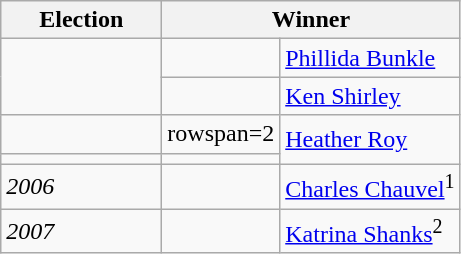<table class=wikitable>
<tr>
<th width=100>Election</th>
<th width=175 colspan=2>Winner</th>
</tr>
<tr>
<td rowspan=2></td>
<td></td>
<td><a href='#'>Phillida Bunkle</a></td>
</tr>
<tr>
<td></td>
<td><a href='#'>Ken Shirley</a></td>
</tr>
<tr>
<td></td>
<td>rowspan=2 </td>
<td rowspan=2><a href='#'>Heather Roy</a></td>
</tr>
<tr>
<td></td>
</tr>
<tr>
<td><em>2006</em></td>
<td></td>
<td><a href='#'>Charles Chauvel</a><sup>1</sup></td>
</tr>
<tr>
<td><em>2007</em></td>
<td></td>
<td><a href='#'>Katrina Shanks</a><sup>2</sup></td>
</tr>
</table>
